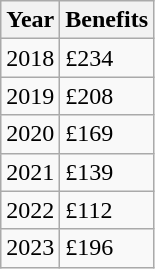<table class="wikitable">
<tr>
<th>Year</th>
<th>Benefits</th>
</tr>
<tr>
<td>2018</td>
<td>£234</td>
</tr>
<tr>
<td>2019</td>
<td>£208</td>
</tr>
<tr>
<td>2020</td>
<td>£169</td>
</tr>
<tr>
<td>2021</td>
<td>£139</td>
</tr>
<tr>
<td>2022</td>
<td>£112</td>
</tr>
<tr>
<td>2023</td>
<td>£196</td>
</tr>
</table>
